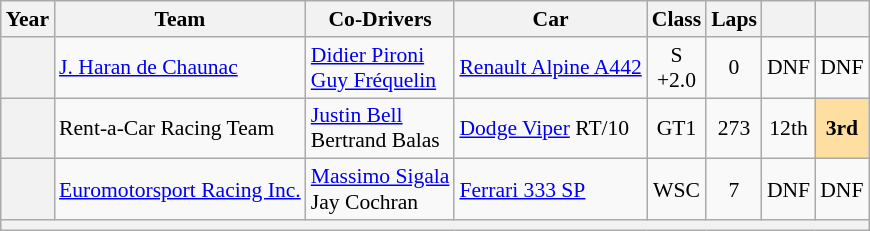<table class="wikitable" style="text-align:center; font-size:90%">
<tr>
<th>Year</th>
<th>Team</th>
<th>Co-Drivers</th>
<th>Car</th>
<th>Class</th>
<th>Laps</th>
<th></th>
<th></th>
</tr>
<tr>
<th></th>
<td align="left" nowrap> <a href='#'>J. Haran de Chaunac</a></td>
<td align="left" nowrap> <a href='#'>Didier Pironi</a><br>  <a href='#'>Guy Fréquelin</a></td>
<td align="left" nowrap><a href='#'>Renault Alpine A442</a></td>
<td>S<br>+2.0</td>
<td>0</td>
<td>DNF</td>
<td>DNF</td>
</tr>
<tr>
<th></th>
<td align="left" nowrap> Rent-a-Car Racing Team</td>
<td align="left" nowrap> <a href='#'>Justin Bell</a><br>  Bertrand Balas</td>
<td align="left" nowrap><a href='#'>Dodge Viper</a> RT/10</td>
<td>GT1</td>
<td>273</td>
<td>12th</td>
<td style="background:#FFDF9F;"><strong>3rd</strong></td>
</tr>
<tr>
<th></th>
<td align="left" nowrap> <a href='#'>Euromotorsport Racing Inc.</a></td>
<td align="left" nowrap> <a href='#'>Massimo Sigala</a><br> Jay Cochran</td>
<td align="left" nowrap><a href='#'>Ferrari 333 SP</a></td>
<td>WSC</td>
<td>7</td>
<td>DNF</td>
<td>DNF</td>
</tr>
<tr>
<th colspan="8"></th>
</tr>
</table>
